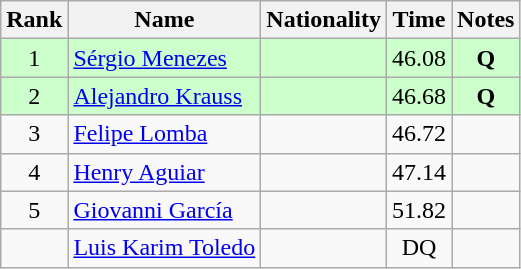<table class="wikitable sortable" style="text-align:center">
<tr>
<th>Rank</th>
<th>Name</th>
<th>Nationality</th>
<th>Time</th>
<th>Notes</th>
</tr>
<tr bgcolor=ccffcc>
<td align=center>1</td>
<td align=left><a href='#'>Sérgio Menezes</a></td>
<td align=left></td>
<td>46.08</td>
<td><strong>Q</strong></td>
</tr>
<tr bgcolor=ccffcc>
<td align=center>2</td>
<td align=left><a href='#'>Alejandro Krauss</a></td>
<td align=left></td>
<td>46.68</td>
<td><strong>Q</strong></td>
</tr>
<tr>
<td align=center>3</td>
<td align=left><a href='#'>Felipe Lomba</a></td>
<td align=left></td>
<td>46.72</td>
<td></td>
</tr>
<tr>
<td align=center>4</td>
<td align=left><a href='#'>Henry Aguiar</a></td>
<td align=left></td>
<td>47.14</td>
<td></td>
</tr>
<tr>
<td align=center>5</td>
<td align=left><a href='#'>Giovanni García</a></td>
<td align=left></td>
<td>51.82</td>
<td></td>
</tr>
<tr>
<td align=center></td>
<td align=left><a href='#'>Luis Karim Toledo</a></td>
<td align=left></td>
<td>DQ</td>
<td></td>
</tr>
</table>
